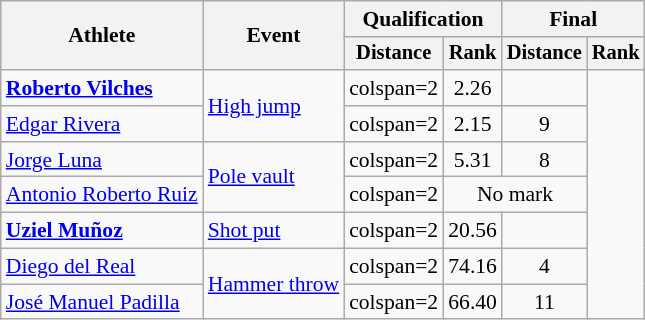<table class=wikitable style="font-size:90%;">
<tr>
<th rowspan=2>Athlete</th>
<th rowspan=2>Event</th>
<th colspan=2>Qualification</th>
<th colspan=2>Final</th>
</tr>
<tr style="font-size:95%">
<th>Distance</th>
<th>Rank</th>
<th>Distance</th>
<th>Rank</th>
</tr>
<tr align=center>
<td align=left><strong><a href='#'>Roberto Vilches</a></strong></td>
<td align=left rowspan=2><a href='#'>High jump</a></td>
<td>colspan=2 </td>
<td>2.26</td>
<td></td>
</tr>
<tr align=center>
<td align=left><a href='#'>Edgar Rivera</a></td>
<td>colspan=2 </td>
<td>2.15</td>
<td>9</td>
</tr>
<tr align=center>
<td align=left><a href='#'>Jorge Luna</a></td>
<td align=left rowspan=2><a href='#'>Pole vault</a></td>
<td>colspan=2 </td>
<td>5.31</td>
<td>8</td>
</tr>
<tr align=center>
<td align=left><a href='#'>Antonio Roberto Ruiz</a></td>
<td>colspan=2 </td>
<td colspan=2>No mark</td>
</tr>
<tr align=center>
<td align=left><strong><a href='#'>Uziel Muñoz</a></strong></td>
<td align=left><a href='#'>Shot put</a></td>
<td>colspan=2 </td>
<td>20.56</td>
<td></td>
</tr>
<tr align=center>
<td align=left><a href='#'>Diego del Real</a></td>
<td align=left rowspan=2><a href='#'>Hammer throw</a></td>
<td>colspan=2 </td>
<td>74.16</td>
<td>4</td>
</tr>
<tr align=center>
<td align=left><a href='#'>José Manuel Padilla</a></td>
<td>colspan=2 </td>
<td>66.40</td>
<td>11</td>
</tr>
</table>
